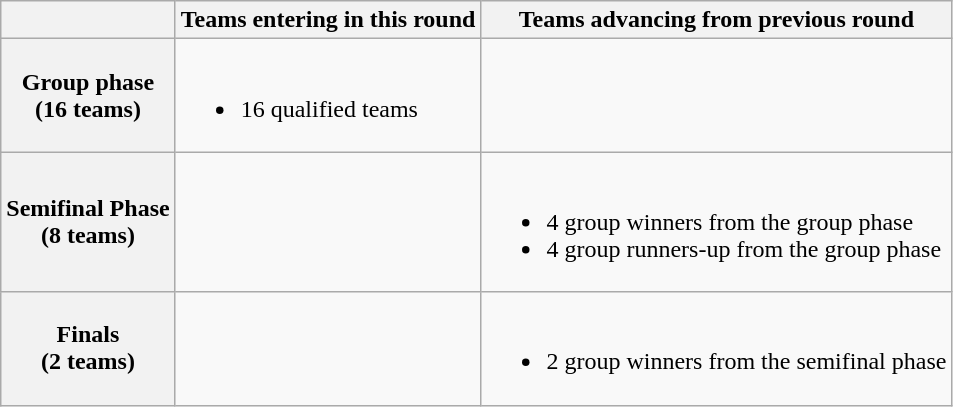<table class="wikitable">
<tr>
<th></th>
<th>Teams entering in this round</th>
<th>Teams advancing from previous round</th>
</tr>
<tr>
<th>Group phase<br>(16 teams)</th>
<td><br><ul><li>16 qualified teams</li></ul></td>
<td></td>
</tr>
<tr>
<th>Semifinal Phase<br>(8 teams)</th>
<td></td>
<td><br><ul><li>4 group winners from the group phase</li><li>4 group runners-up from the group phase</li></ul></td>
</tr>
<tr>
<th>Finals<br>(2 teams)</th>
<td></td>
<td><br><ul><li>2 group winners from the semifinal phase</li></ul></td>
</tr>
</table>
